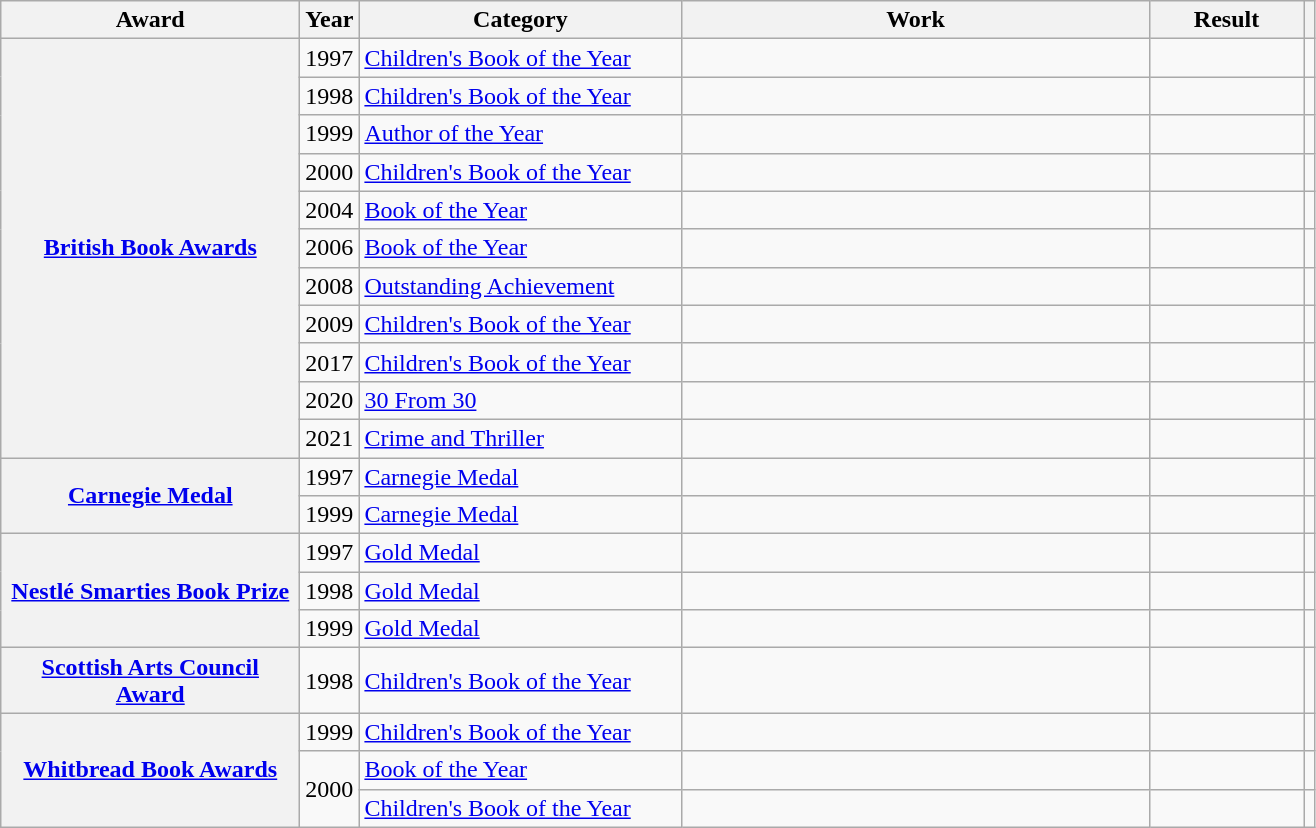<table class="wikitable sortable plainrowheaders">
<tr>
<th scope=col style="width: 12em">Award</th>
<th scope=col>Year</th>
<th scope=col style="width: 13em">Category</th>
<th scope=col style="width: 19em">Work</th>
<th scope=col style="width: 6em">Result</th>
<th scope=col class=unsortable></th>
</tr>
<tr>
<th scope=row style="text-align: center" rowspan=11><a href='#'>British Book Awards</a></th>
<td style="text-align: center">1997</td>
<td><a href='#'>Children's Book of the Year</a></td>
<td><em></em></td>
<td></td>
<td style="text-align: center"></td>
</tr>
<tr>
<td style="text-align: center">1998</td>
<td><a href='#'>Children's Book of the Year</a></td>
<td><em></em></td>
<td></td>
<td style="text-align: center"></td>
</tr>
<tr>
<td style="text-align: center">1999</td>
<td><a href='#'>Author of the Year</a></td>
<td></td>
<td></td>
<td style="text-align: center"></td>
</tr>
<tr>
<td style="text-align: center">2000</td>
<td><a href='#'>Children's Book of the Year</a></td>
<td><em></em></td>
<td></td>
<td style="text-align: center"></td>
</tr>
<tr>
<td style="text-align: center">2004</td>
<td><a href='#'>Book of the Year</a></td>
<td><em></em></td>
<td></td>
<td style="text-align: center"></td>
</tr>
<tr>
<td style="text-align: center">2006</td>
<td><a href='#'>Book of the Year</a></td>
<td><em></em></td>
<td></td>
<td style="text-align: center"></td>
</tr>
<tr>
<td style="text-align: center">2008</td>
<td><a href='#'>Outstanding Achievement</a></td>
<td></td>
<td></td>
<td style="text-align: center"></td>
</tr>
<tr>
<td style="text-align: center">2009</td>
<td><a href='#'>Children's Book of the Year</a></td>
<td></td>
<td></td>
<td style="text-align: center"></td>
</tr>
<tr>
<td style="text-align: center">2017</td>
<td><a href='#'>Children's Book of the Year</a></td>
<td><em></em></td>
<td></td>
<td style="text-align: center"></td>
</tr>
<tr>
<td style="text-align: center">2020</td>
<td><a href='#'>30 From 30</a></td>
<td><em></em></td>
<td></td>
<td style="text-align: center"></td>
</tr>
<tr>
<td style="text-align: center">2021</td>
<td><a href='#'>Crime and Thriller</a></td>
<td><em></em></td>
<td></td>
<td style="text-align: center"></td>
</tr>
<tr>
<th scope=row style="text-align: center" rowspan=2><a href='#'>Carnegie Medal</a></th>
<td style="text-align: center">1997</td>
<td><a href='#'>Carnegie Medal</a></td>
<td><em></em></td>
<td></td>
<td style="text-align: center"></td>
</tr>
<tr>
<td style="text-align: center">1999</td>
<td><a href='#'>Carnegie Medal</a></td>
<td><em></em></td>
<td></td>
<td style="text-align: center"></td>
</tr>
<tr>
<th scope=row style="text-align: center" rowspan=3><a href='#'>Nestlé Smarties Book Prize</a></th>
<td style="text-align: center">1997</td>
<td><a href='#'>Gold Medal</a></td>
<td><em></em></td>
<td></td>
<td style="text-align: center"></td>
</tr>
<tr>
<td style="text-align: center">1998</td>
<td><a href='#'>Gold Medal</a></td>
<td><em></em></td>
<td></td>
<td style="text-align: center"></td>
</tr>
<tr>
<td style="text-align: center">1999</td>
<td><a href='#'>Gold Medal</a></td>
<td><em></em></td>
<td></td>
<td style="text-align: center"></td>
</tr>
<tr>
<th scope=row style="text-align: center"><a href='#'>Scottish Arts Council Award</a></th>
<td style="text-align: center">1998</td>
<td><a href='#'>Children's Book of the Year</a></td>
<td><em></em></td>
<td></td>
<td style="text-align: center"></td>
</tr>
<tr>
<th scope=row style="text-align: center" rowspan=3><a href='#'>Whitbread Book Awards</a></th>
<td style="text-align: center">1999</td>
<td><a href='#'>Children's Book of the Year</a></td>
<td><em></em></td>
<td></td>
<td style="text-align: center"></td>
</tr>
<tr>
<td rowspan=2 style="text-align: center">2000</td>
<td><a href='#'>Book of the Year</a></td>
<td><em></em></td>
<td></td>
<td style="text-align: center"></td>
</tr>
<tr>
<td><a href='#'>Children's Book of the Year</a></td>
<td><em></em></td>
<td></td>
<td style="text-align: center"></td>
</tr>
</table>
